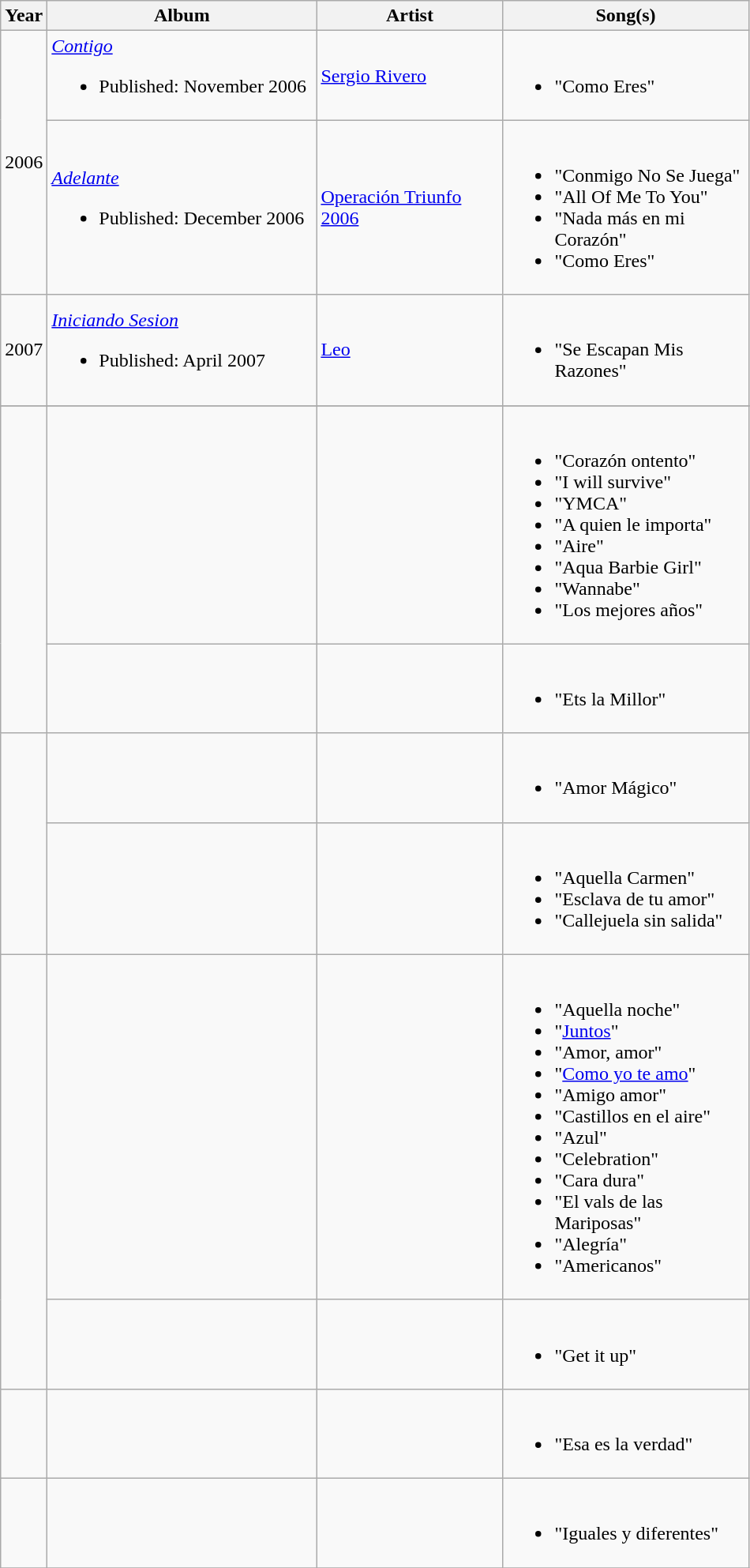<table class="wikitable">
<tr>
<th width="28">Year</th>
<th width="220">Album</th>
<th width="150">Artist</th>
<th width="200">Song(s)</th>
</tr>
<tr>
<td rowspan="2">2006</td>
<td><em><a href='#'>Contigo</a></em><br><ul><li>Published: November 2006</li></ul></td>
<td><a href='#'>Sergio Rivero</a></td>
<td><br><ul><li>"Como Eres"</li></ul></td>
</tr>
<tr>
<td><em><a href='#'>Adelante</a></em><br><ul><li>Published: December 2006</li></ul></td>
<td><a href='#'>Operación Triunfo 2006</a></td>
<td><br><ul><li>"Conmigo No Se Juega"</li><li>"All Of Me To You"</li><li>"Nada más en mi Corazón"</li><li>"Como Eres"</li></ul></td>
</tr>
<tr>
<td>2007</td>
<td><em><a href='#'>Iniciando Sesion</a></em><br><ul><li>Published: April 2007</li></ul></td>
<td><a href='#'>Leo</a></td>
<td><br><ul><li>"Se Escapan Mis Razones"</li></ul></td>
</tr>
<tr>
</tr>
<tr>
<td rowspan="2"></td>
<td></td>
<td></td>
<td><br><ul><li>"Corazón  ontento"</li><li>"I will survive"</li><li>"YMCA"</li><li>"A quien le importa"</li><li>"Aire"</li><li>"Aqua Barbie Girl"</li><li>"Wannabe"</li><li>"Los mejores años"</li></ul></td>
</tr>
<tr>
<td></td>
<td></td>
<td><br><ul><li>"Ets la Millor"</li></ul></td>
</tr>
<tr>
<td rowspan="2"></td>
<td></td>
<td></td>
<td><br><ul><li>"Amor Mágico"</li></ul></td>
</tr>
<tr>
<td></td>
<td></td>
<td><br><ul><li>"Aquella Carmen"</li><li>"Esclava de tu amor"</li><li>"Callejuela sin salida"</li></ul></td>
</tr>
<tr>
<td rowspan="2"></td>
<td></td>
<td></td>
<td><br><ul><li>"Aquella noche"</li><li>"<a href='#'>Juntos</a>"</li><li>"Amor, amor"</li><li>"<a href='#'>Como yo te amo</a>"</li><li>"Amigo amor"</li><li>"Castillos en el aire"</li><li>"Azul"</li><li>"Celebration"</li><li>"Cara dura"</li><li>"El vals de las Mariposas"</li><li>"Alegría"</li><li>"Americanos"</li></ul></td>
</tr>
<tr>
<td></td>
<td></td>
<td><br><ul><li>"Get it up"</li></ul></td>
</tr>
<tr>
<td></td>
<td></td>
<td></td>
<td><br><ul><li>"Esa es la verdad"</li></ul></td>
</tr>
<tr>
<td></td>
<td></td>
<td></td>
<td><br><ul><li>"Iguales y diferentes"</li></ul></td>
</tr>
<tr>
</tr>
</table>
